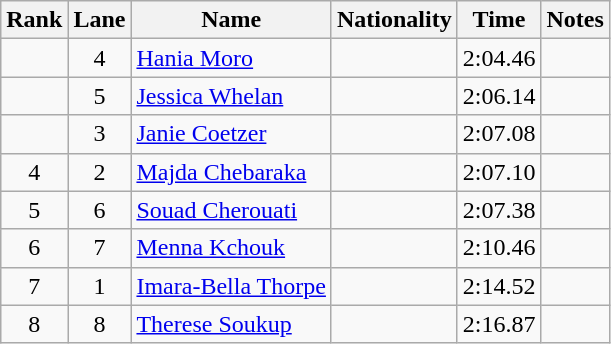<table class="wikitable sortable" style="text-align:center">
<tr>
<th>Rank</th>
<th>Lane</th>
<th>Name</th>
<th>Nationality</th>
<th>Time</th>
<th>Notes</th>
</tr>
<tr>
<td></td>
<td>4</td>
<td align=left><a href='#'>Hania Moro</a></td>
<td align=left></td>
<td>2:04.46</td>
<td></td>
</tr>
<tr>
<td></td>
<td>5</td>
<td align=left><a href='#'>Jessica Whelan</a></td>
<td align=left></td>
<td>2:06.14</td>
<td></td>
</tr>
<tr>
<td></td>
<td>3</td>
<td align=left><a href='#'>Janie Coetzer</a></td>
<td align=left></td>
<td>2:07.08</td>
<td></td>
</tr>
<tr>
<td>4</td>
<td>2</td>
<td align=left><a href='#'>Majda Chebaraka</a></td>
<td align=left></td>
<td>2:07.10</td>
<td></td>
</tr>
<tr>
<td>5</td>
<td>6</td>
<td align=left><a href='#'>Souad Cherouati</a></td>
<td align=left></td>
<td>2:07.38</td>
<td></td>
</tr>
<tr>
<td>6</td>
<td>7</td>
<td align=left><a href='#'>Menna Kchouk</a></td>
<td align=left></td>
<td>2:10.46</td>
<td></td>
</tr>
<tr>
<td>7</td>
<td>1</td>
<td align=left><a href='#'>Imara-Bella Thorpe</a></td>
<td align=left></td>
<td>2:14.52</td>
<td></td>
</tr>
<tr>
<td>8</td>
<td>8</td>
<td align=left><a href='#'>Therese Soukup</a></td>
<td align=left></td>
<td>2:16.87</td>
<td></td>
</tr>
</table>
